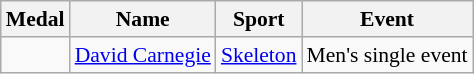<table class="wikitable sortable" style="font-size:90%">
<tr>
<th>Medal</th>
<th>Name</th>
<th>Sport</th>
<th>Event</th>
</tr>
<tr>
<td></td>
<td><a href='#'>David Carnegie</a></td>
<td><a href='#'>Skeleton</a></td>
<td>Men's single event</td>
</tr>
</table>
